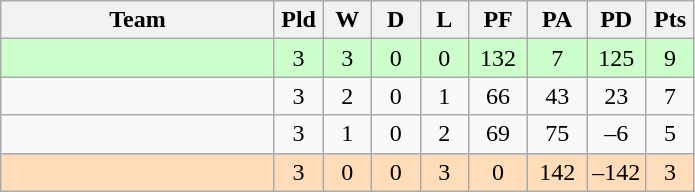<table class="wikitable" style="text-align:center;">
<tr>
<th width=175>Team</th>
<th width=25 abbr="Played">Pld</th>
<th width=25 abbr="Won">W</th>
<th width=25 abbr="Drawn">D</th>
<th width=25 abbr="Lost">L</th>
<th width=32 abbr="Points for">PF</th>
<th width=32 abbr="Points against">PA</th>
<th width=32 abbr="Points difference">PD</th>
<th width=25 abbr="Points">Pts</th>
</tr>
<tr bgcolor="#ccffcc">
<td align=left></td>
<td>3</td>
<td>3</td>
<td>0</td>
<td>0</td>
<td>132</td>
<td>7</td>
<td>125</td>
<td>9</td>
</tr>
<tr>
<td align=left></td>
<td>3</td>
<td>2</td>
<td>0</td>
<td>1</td>
<td>66</td>
<td>43</td>
<td>23</td>
<td>7</td>
</tr>
<tr>
<td align=left></td>
<td>3</td>
<td>1</td>
<td>0</td>
<td>2</td>
<td>69</td>
<td>75</td>
<td>–6</td>
<td>5</td>
</tr>
<tr bgcolor="#ffddbb">
<td align=left></td>
<td>3</td>
<td>0</td>
<td>0</td>
<td>3</td>
<td>0</td>
<td>142</td>
<td>–142</td>
<td>3</td>
</tr>
</table>
